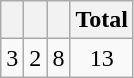<table class="wikitable">
<tr>
<th></th>
<th></th>
<th></th>
<th>Total</th>
</tr>
<tr style="text-align:center;">
<td>3</td>
<td>2</td>
<td>8</td>
<td>13</td>
</tr>
</table>
